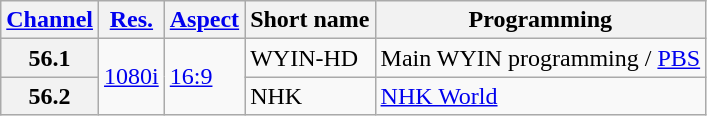<table class="wikitable">
<tr>
<th><a href='#'>Channel</a></th>
<th><a href='#'>Res.</a></th>
<th><a href='#'>Aspect</a></th>
<th>Short name</th>
<th>Programming</th>
</tr>
<tr>
<th scope = "row">56.1</th>
<td rowspan="2"><a href='#'>1080i</a></td>
<td rowspan="2"><a href='#'>16:9</a></td>
<td>WYIN-HD</td>
<td>Main WYIN programming / <a href='#'>PBS</a></td>
</tr>
<tr>
<th scope = "row">56.2</th>
<td>NHK</td>
<td><a href='#'>NHK World</a></td>
</tr>
</table>
